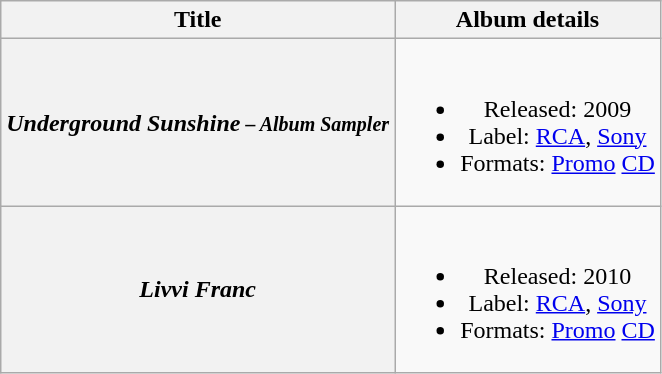<table class="wikitable plainrowheaders" style="text-align:center;">
<tr>
<th scope="col">Title</th>
<th scope="col">Album details</th>
</tr>
<tr>
<th scope="row"><strong><em>Underground Sunshine<small> – Album Sampler</small></em></strong></th>
<td><br><ul><li>Released: 2009</li><li>Label: <a href='#'>RCA</a>, <a href='#'>Sony</a></li><li>Formats: <a href='#'>Promo</a> <a href='#'>CD</a></li></ul></td>
</tr>
<tr>
<th scope="row"><strong><em>Livvi Franc</em></strong></th>
<td><br><ul><li>Released: 2010</li><li>Label: <a href='#'>RCA</a>, <a href='#'>Sony</a></li><li>Formats: <a href='#'>Promo</a> <a href='#'>CD</a></li></ul></td>
</tr>
</table>
